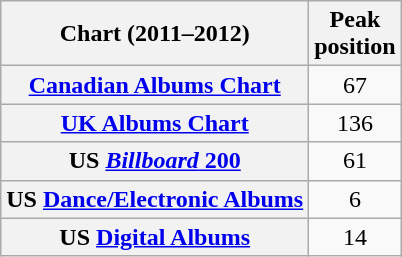<table class="wikitable sortable plainrowheaders">
<tr>
<th scope="col">Chart (2011–2012)</th>
<th scope="col">Peak<br>position</th>
</tr>
<tr>
<th scope="row"><a href='#'>Canadian Albums Chart</a></th>
<td style="text-align:center;">67</td>
</tr>
<tr>
<th scope="row"><a href='#'>UK Albums Chart</a></th>
<td style="text-align:center;">136</td>
</tr>
<tr>
<th scope="row">US <a href='#'><em>Billboard</em> 200</a></th>
<td style="text-align:center;">61</td>
</tr>
<tr>
<th scope="row">US <a href='#'>Dance/Electronic Albums</a></th>
<td style="text-align:center;">6</td>
</tr>
<tr>
<th scope="row">US <a href='#'>Digital Albums</a></th>
<td style="text-align:center;">14</td>
</tr>
</table>
